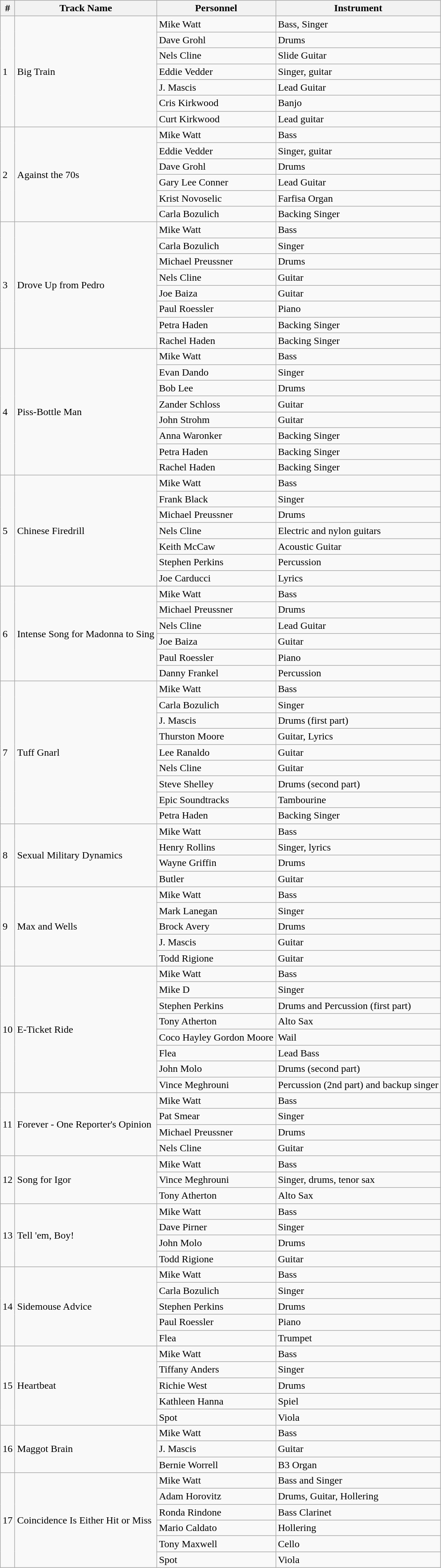<table border="1" class="wikitable sortable">
<tr>
<th>#</th>
<th>Track Name</th>
<th>Personnel</th>
<th>Instrument</th>
</tr>
<tr>
<td rowspan=7>1</td>
<td rowspan=7>Big Train</td>
<td>Mike Watt</td>
<td>Bass, Singer</td>
</tr>
<tr>
<td>Dave Grohl</td>
<td>Drums</td>
</tr>
<tr>
<td>Nels Cline</td>
<td>Slide Guitar</td>
</tr>
<tr>
<td>Eddie Vedder</td>
<td>Singer, guitar</td>
</tr>
<tr>
<td>J. Mascis</td>
<td>Lead Guitar</td>
</tr>
<tr>
<td>Cris Kirkwood</td>
<td>Banjo</td>
</tr>
<tr>
<td>Curt Kirkwood</td>
<td>Lead guitar</td>
</tr>
<tr>
<td rowspan=6>2</td>
<td rowspan=6>Against the 70s</td>
<td>Mike Watt</td>
<td>Bass</td>
</tr>
<tr>
<td>Eddie Vedder</td>
<td>Singer, guitar</td>
</tr>
<tr>
<td>Dave Grohl</td>
<td>Drums</td>
</tr>
<tr>
<td>Gary Lee Conner</td>
<td>Lead Guitar</td>
</tr>
<tr>
<td>Krist Novoselic</td>
<td>Farfisa Organ</td>
</tr>
<tr>
<td>Carla Bozulich</td>
<td>Backing Singer</td>
</tr>
<tr>
<td rowspan=8>3</td>
<td rowspan=8>Drove Up from Pedro</td>
<td>Mike Watt</td>
<td>Bass</td>
</tr>
<tr>
<td>Carla Bozulich</td>
<td>Singer</td>
</tr>
<tr>
<td>Michael Preussner</td>
<td>Drums</td>
</tr>
<tr>
<td>Nels Cline</td>
<td>Guitar</td>
</tr>
<tr>
<td>Joe Baiza</td>
<td>Guitar</td>
</tr>
<tr>
<td>Paul Roessler</td>
<td>Piano</td>
</tr>
<tr>
<td>Petra Haden</td>
<td>Backing Singer</td>
</tr>
<tr>
<td>Rachel Haden</td>
<td>Backing Singer</td>
</tr>
<tr>
<td rowspan=8>4</td>
<td rowspan=8>Piss-Bottle Man</td>
<td>Mike Watt</td>
<td>Bass</td>
</tr>
<tr>
<td>Evan Dando</td>
<td>Singer</td>
</tr>
<tr>
<td>Bob Lee</td>
<td>Drums</td>
</tr>
<tr>
<td>Zander Schloss</td>
<td>Guitar</td>
</tr>
<tr>
<td>John Strohm</td>
<td>Guitar</td>
</tr>
<tr>
<td>Anna Waronker</td>
<td>Backing Singer</td>
</tr>
<tr>
<td>Petra Haden</td>
<td>Backing Singer</td>
</tr>
<tr>
<td>Rachel Haden</td>
<td>Backing Singer</td>
</tr>
<tr>
<td rowspan=7>5</td>
<td rowspan=7>Chinese Firedrill</td>
<td>Mike Watt</td>
<td>Bass</td>
</tr>
<tr>
<td>Frank Black</td>
<td>Singer</td>
</tr>
<tr>
<td>Michael Preussner</td>
<td>Drums</td>
</tr>
<tr>
<td>Nels Cline</td>
<td>Electric and nylon guitars</td>
</tr>
<tr>
<td>Keith McCaw</td>
<td>Acoustic Guitar</td>
</tr>
<tr>
<td>Stephen Perkins</td>
<td>Percussion</td>
</tr>
<tr>
<td>Joe Carducci</td>
<td>Lyrics</td>
</tr>
<tr>
<td rowspan=6>6</td>
<td rowspan=6>Intense Song for Madonna to Sing</td>
<td>Mike Watt</td>
<td>Bass</td>
</tr>
<tr>
<td>Michael Preussner</td>
<td>Drums</td>
</tr>
<tr>
<td>Nels Cline</td>
<td>Lead Guitar</td>
</tr>
<tr>
<td>Joe Baiza</td>
<td>Guitar</td>
</tr>
<tr>
<td>Paul Roessler</td>
<td>Piano</td>
</tr>
<tr>
<td>Danny Frankel</td>
<td>Percussion</td>
</tr>
<tr>
<td rowspan=9>7</td>
<td rowspan=9>Tuff Gnarl</td>
<td>Mike Watt</td>
<td>Bass</td>
</tr>
<tr>
<td>Carla Bozulich</td>
<td>Singer</td>
</tr>
<tr>
<td>J. Mascis</td>
<td>Drums (first part)</td>
</tr>
<tr>
<td>Thurston Moore</td>
<td>Guitar, Lyrics</td>
</tr>
<tr>
<td>Lee Ranaldo</td>
<td>Guitar</td>
</tr>
<tr>
<td>Nels Cline</td>
<td>Guitar</td>
</tr>
<tr>
<td>Steve Shelley</td>
<td>Drums (second part)</td>
</tr>
<tr>
<td>Epic Soundtracks</td>
<td>Tambourine</td>
</tr>
<tr>
<td>Petra Haden</td>
<td>Backing Singer</td>
</tr>
<tr>
<td rowspan=4>8</td>
<td rowspan=4>Sexual Military Dynamics</td>
<td>Mike Watt</td>
<td>Bass</td>
</tr>
<tr>
<td>Henry Rollins</td>
<td>Singer, lyrics</td>
</tr>
<tr>
<td>Wayne Griffin</td>
<td>Drums</td>
</tr>
<tr>
<td>Butler</td>
<td>Guitar</td>
</tr>
<tr>
<td rowspan=5>9</td>
<td rowspan=5>Max and Wells</td>
<td>Mike Watt</td>
<td>Bass</td>
</tr>
<tr>
<td>Mark Lanegan</td>
<td>Singer</td>
</tr>
<tr>
<td>Brock Avery</td>
<td>Drums</td>
</tr>
<tr>
<td>J. Mascis</td>
<td>Guitar</td>
</tr>
<tr>
<td>Todd Rigione</td>
<td>Guitar</td>
</tr>
<tr>
<td rowspan=8>10</td>
<td rowspan=8>E-Ticket Ride</td>
<td>Mike Watt</td>
<td>Bass</td>
</tr>
<tr>
<td>Mike D</td>
<td>Singer</td>
</tr>
<tr>
<td>Stephen Perkins</td>
<td>Drums and Percussion (first part)</td>
</tr>
<tr>
<td>Tony Atherton</td>
<td>Alto Sax</td>
</tr>
<tr>
<td>Coco Hayley Gordon Moore</td>
<td>Wail</td>
</tr>
<tr>
<td>Flea</td>
<td>Lead Bass</td>
</tr>
<tr>
<td>John Molo</td>
<td>Drums (second part)</td>
</tr>
<tr>
<td>Vince Meghrouni</td>
<td>Percussion (2nd part) and backup singer</td>
</tr>
<tr>
<td rowspan=4>11</td>
<td rowspan=4>Forever - One Reporter's Opinion</td>
<td>Mike Watt</td>
<td>Bass</td>
</tr>
<tr>
<td>Pat Smear</td>
<td>Singer</td>
</tr>
<tr>
<td>Michael Preussner</td>
<td>Drums</td>
</tr>
<tr>
<td>Nels Cline</td>
<td>Guitar</td>
</tr>
<tr>
<td rowspan=3>12</td>
<td rowspan=3>Song for Igor</td>
<td>Mike Watt</td>
<td>Bass</td>
</tr>
<tr>
<td>Vince Meghrouni</td>
<td>Singer, drums, tenor sax</td>
</tr>
<tr>
<td>Tony Atherton</td>
<td>Alto Sax</td>
</tr>
<tr>
<td rowspan=4>13</td>
<td rowspan=4>Tell 'em, Boy!</td>
<td>Mike Watt</td>
<td>Bass</td>
</tr>
<tr>
<td>Dave Pirner</td>
<td>Singer</td>
</tr>
<tr>
<td>John Molo</td>
<td>Drums</td>
</tr>
<tr>
<td>Todd Rigione</td>
<td>Guitar</td>
</tr>
<tr>
<td rowspan=5>14</td>
<td rowspan=5>Sidemouse Advice</td>
<td>Mike Watt</td>
<td>Bass</td>
</tr>
<tr>
<td>Carla Bozulich</td>
<td>Singer</td>
</tr>
<tr>
<td>Stephen Perkins</td>
<td>Drums</td>
</tr>
<tr>
<td>Paul Roessler</td>
<td>Piano</td>
</tr>
<tr>
<td>Flea</td>
<td>Trumpet</td>
</tr>
<tr>
<td rowspan=5>15</td>
<td rowspan=5>Heartbeat</td>
<td>Mike Watt</td>
<td>Bass</td>
</tr>
<tr>
<td>Tiffany Anders</td>
<td>Singer</td>
</tr>
<tr>
<td>Richie West</td>
<td>Drums</td>
</tr>
<tr>
<td>Kathleen Hanna</td>
<td>Spiel</td>
</tr>
<tr>
<td>Spot</td>
<td>Viola</td>
</tr>
<tr>
<td rowspan=3>16</td>
<td rowspan=3>Maggot Brain</td>
<td>Mike Watt</td>
<td>Bass</td>
</tr>
<tr>
<td>J. Mascis</td>
<td>Guitar</td>
</tr>
<tr>
<td>Bernie Worrell</td>
<td>B3 Organ</td>
</tr>
<tr>
<td rowspan=6>17</td>
<td rowspan=6>Coincidence Is Either Hit or Miss</td>
<td>Mike Watt</td>
<td>Bass and Singer</td>
</tr>
<tr>
<td>Adam Horovitz</td>
<td>Drums, Guitar, Hollering</td>
</tr>
<tr>
<td>Ronda Rindone</td>
<td>Bass Clarinet</td>
</tr>
<tr>
<td>Mario Caldato</td>
<td>Hollering</td>
</tr>
<tr>
<td>Tony Maxwell</td>
<td>Cello</td>
</tr>
<tr>
<td>Spot</td>
<td>Viola</td>
</tr>
</table>
